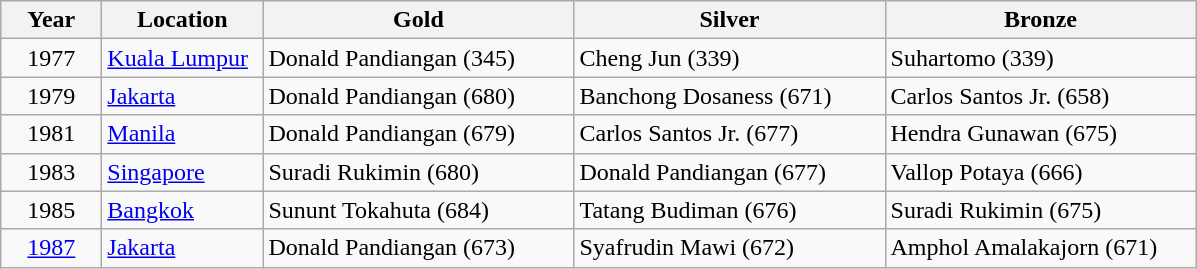<table class="wikitable">
<tr>
<th width="60">Year</th>
<th width="100">Location</th>
<th width="200">Gold</th>
<th width="200">Silver</th>
<th width="200">Bronze</th>
</tr>
<tr>
<td align="center">1977</td>
<td><a href='#'>Kuala Lumpur</a></td>
<td> Donald Pandiangan (345)</td>
<td> Cheng Jun (339)</td>
<td> Suhartomo (339)</td>
</tr>
<tr>
<td align="center">1979</td>
<td><a href='#'>Jakarta</a></td>
<td> Donald Pandiangan (680)</td>
<td> Banchong Dosaness (671)</td>
<td> Carlos Santos Jr. (658)</td>
</tr>
<tr>
<td align="center">1981</td>
<td><a href='#'>Manila</a></td>
<td> Donald Pandiangan (679)</td>
<td> Carlos Santos Jr. (677)</td>
<td> Hendra Gunawan (675)</td>
</tr>
<tr>
<td align="center">1983</td>
<td><a href='#'>Singapore</a></td>
<td> Suradi Rukimin (680)</td>
<td> Donald Pandiangan (677)</td>
<td> Vallop Potaya (666)</td>
</tr>
<tr>
<td align="center">1985</td>
<td><a href='#'>Bangkok</a></td>
<td> Sununt Tokahuta (684)</td>
<td> Tatang Budiman (676)</td>
<td> Suradi Rukimin (675)</td>
</tr>
<tr>
<td align="center"><a href='#'>1987</a></td>
<td><a href='#'>Jakarta</a></td>
<td> Donald Pandiangan (673)</td>
<td> Syafrudin Mawi (672)</td>
<td> Amphol Amalakajorn (671)</td>
</tr>
</table>
